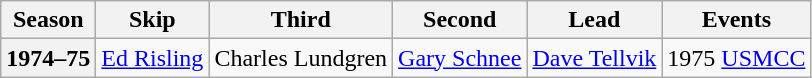<table class="wikitable">
<tr>
<th scope="col">Season</th>
<th scope="col">Skip</th>
<th scope="col">Third</th>
<th scope="col">Second</th>
<th scope="col">Lead</th>
<th scope="col">Events</th>
</tr>
<tr>
<th scope="row">1974–75</th>
<td><a href='#'>Ed Risling</a></td>
<td>Charles Lundgren</td>
<td><a href='#'>Gary Schnee</a></td>
<td><a href='#'>Dave Tellvik</a></td>
<td>1975 <a href='#'>USMCC</a> <br> </td>
</tr>
</table>
